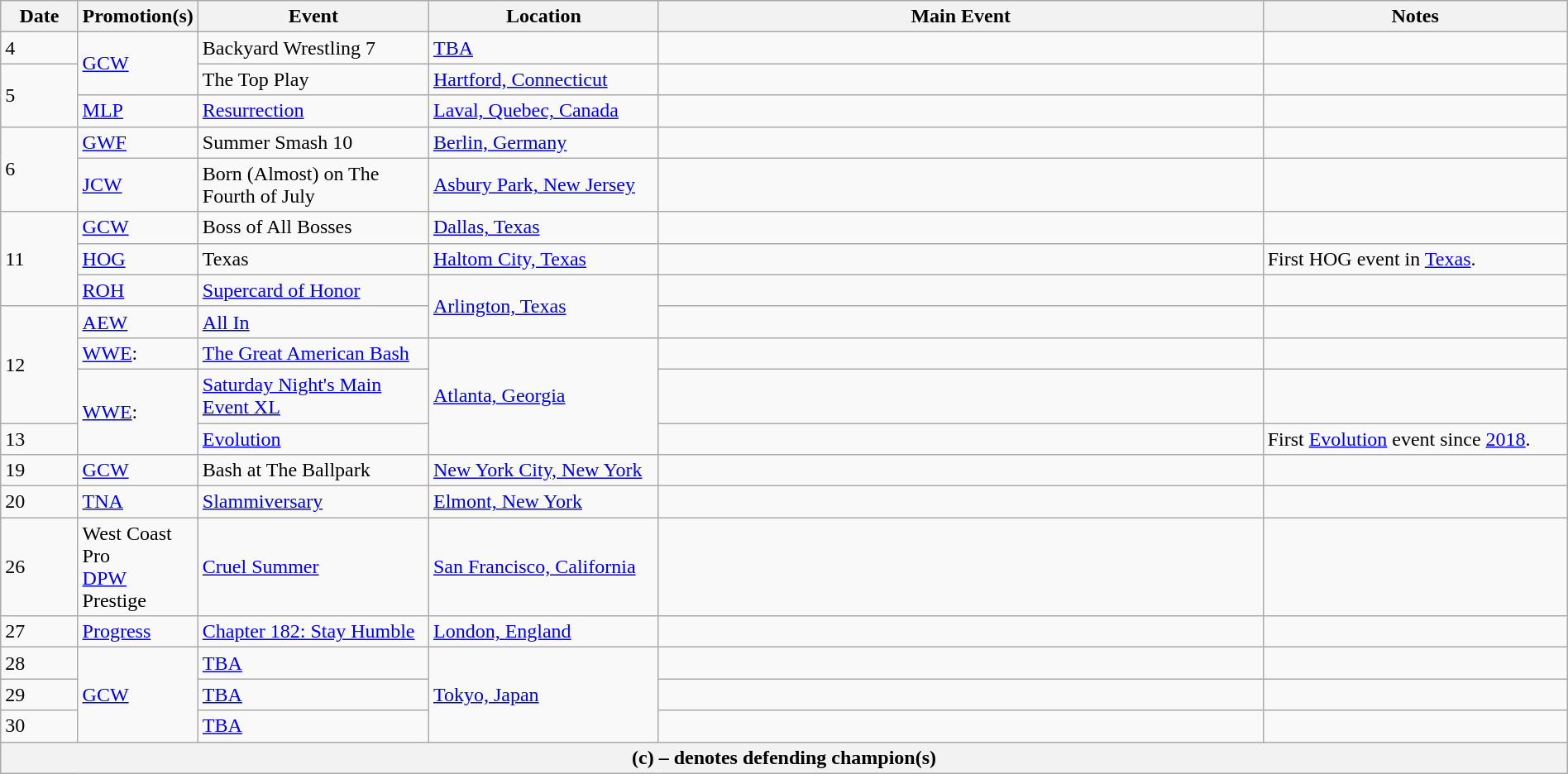<table class="wikitable" style="width:100%;">
<tr>
<th width="5%">Date</th>
<th width="5%">Promotion(s)</th>
<th style="width:15%;">Event</th>
<th style="width:15%;">Location</th>
<th style="width:40%;">Main Event</th>
<th style="width:20%;">Notes</th>
</tr>
<tr>
<td>4</td>
<td rowspan=2><a href='#'>GCW</a></td>
<td>Backyard Wrestling 7</td>
<td><a href='#'>TBA</a></td>
<td></td>
<td></td>
</tr>
<tr>
<td rowspan=2>5</td>
<td>The Top Play</td>
<td><a href='#'>Hartford, Connecticut</a></td>
<td></td>
<td></td>
</tr>
<tr>
<td><a href='#'>MLP</a></td>
<td><a href='#'>Resurrection</a></td>
<td><a href='#'>Laval, Quebec, Canada</a></td>
<td></td>
<td></td>
</tr>
<tr>
<td rowspan=2>6</td>
<td><a href='#'>GWF</a></td>
<td>Summer Smash 10</td>
<td><a href='#'>Berlin, Germany</a></td>
<td></td>
<td></td>
</tr>
<tr>
<td><a href='#'>JCW</a></td>
<td>Born (Almost) on The Fourth of July</td>
<td><a href='#'>Asbury Park, New Jersey</a></td>
<td></td>
<td></td>
</tr>
<tr>
<td rowspan=3>11</td>
<td><a href='#'>GCW</a></td>
<td>Boss of All Bosses</td>
<td><a href='#'>Dallas, Texas</a></td>
<td></td>
<td></td>
</tr>
<tr>
<td><a href='#'>HOG</a></td>
<td>Texas</td>
<td><a href='#'>Haltom City, Texas</a></td>
<td></td>
<td>First HOG event in <a href='#'>Texas</a>.</td>
</tr>
<tr>
<td><a href='#'>ROH</a></td>
<td><a href='#'>Supercard of Honor</a></td>
<td rowspan=2><a href='#'>Arlington, Texas</a></td>
<td></td>
<td></td>
</tr>
<tr>
<td rowspan=3>12</td>
<td><a href='#'>AEW</a></td>
<td><a href='#'>All In</a></td>
<td></td>
<td></td>
</tr>
<tr>
<td><a href='#'>WWE</a>:</td>
<td><a href='#'>The Great American Bash</a></td>
<td rowspan=3><a href='#'>Atlanta, Georgia</a></td>
<td></td>
<td></td>
</tr>
<tr>
<td rowspan=2><a href='#'>WWE</a>:</td>
<td><a href='#'>Saturday Night's Main Event XL</a></td>
<td></td>
<td></td>
</tr>
<tr>
<td>13</td>
<td><a href='#'>Evolution</a></td>
<td></td>
<td>First <a href='#'>Evolution</a> event since <a href='#'>2018</a>.</td>
</tr>
<tr>
<td>19</td>
<td><a href='#'>GCW</a></td>
<td>Bash at The Ballpark</td>
<td><a href='#'>New York City, New York</a></td>
<td></td>
<td></td>
</tr>
<tr>
<td>20</td>
<td><a href='#'>TNA</a></td>
<td><a href='#'>Slammiversary</a></td>
<td><a href='#'>Elmont, New York</a></td>
<td></td>
<td></td>
</tr>
<tr>
<td>26</td>
<td>West Coast Pro<br><a href='#'>DPW</a><br>Prestige</td>
<td><a href='#'>Cruel Summer</a></td>
<td><a href='#'>San Francisco, California</a></td>
<td></td>
<td></td>
</tr>
<tr>
<td>27</td>
<td><a href='#'>Progress</a></td>
<td><a href='#'>Chapter 182: Stay Humble</a></td>
<td><a href='#'>London, England</a></td>
<td></td>
<td></td>
</tr>
<tr>
<td>28</td>
<td rowspan=3><a href='#'>GCW</a></td>
<td><a href='#'>TBA</a></td>
<td rowspan=3><a href='#'>Tokyo, Japan</a></td>
<td></td>
<td></td>
</tr>
<tr>
<td>29</td>
<td><a href='#'>TBA</a></td>
<td></td>
<td></td>
</tr>
<tr>
<td>30</td>
<td><a href='#'>TBA</a></td>
<td></td>
<td></td>
</tr>
<tr>
<th colspan="6">(c) – denotes defending champion(s)</th>
</tr>
</table>
